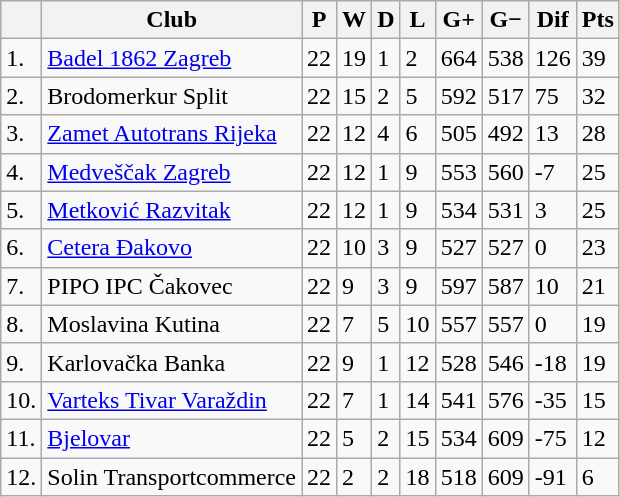<table class="wikitable sortable">
<tr>
<th></th>
<th>Club</th>
<th>P</th>
<th>W</th>
<th>D</th>
<th>L</th>
<th>G+</th>
<th>G−</th>
<th>Dif</th>
<th>Pts</th>
</tr>
<tr>
<td>1.</td>
<td><a href='#'>Badel 1862 Zagreb</a></td>
<td>22</td>
<td>19</td>
<td>1</td>
<td>2</td>
<td>664</td>
<td>538</td>
<td>126</td>
<td>39</td>
</tr>
<tr>
<td>2.</td>
<td>Brodomerkur Split</td>
<td>22</td>
<td>15</td>
<td>2</td>
<td>5</td>
<td>592</td>
<td>517</td>
<td>75</td>
<td>32</td>
</tr>
<tr>
<td>3.</td>
<td><a href='#'>Zamet Autotrans Rijeka</a></td>
<td>22</td>
<td>12</td>
<td>4</td>
<td>6</td>
<td>505</td>
<td>492</td>
<td>13</td>
<td>28</td>
</tr>
<tr>
<td>4.</td>
<td><a href='#'>Medveščak Zagreb</a></td>
<td>22</td>
<td>12</td>
<td>1</td>
<td>9</td>
<td>553</td>
<td>560</td>
<td>-7</td>
<td>25</td>
</tr>
<tr>
<td>5.</td>
<td><a href='#'>Metković Razvitak</a></td>
<td>22</td>
<td>12</td>
<td>1</td>
<td>9</td>
<td>534</td>
<td>531</td>
<td>3</td>
<td>25</td>
</tr>
<tr>
<td>6.</td>
<td><a href='#'>Cetera Đakovo</a></td>
<td>22</td>
<td>10</td>
<td>3</td>
<td>9</td>
<td>527</td>
<td>527</td>
<td>0</td>
<td>23</td>
</tr>
<tr>
<td>7.</td>
<td>PIPO IPC Čakovec</td>
<td>22</td>
<td>9</td>
<td>3</td>
<td>9</td>
<td>597</td>
<td>587</td>
<td>10</td>
<td>21</td>
</tr>
<tr>
<td>8.</td>
<td RK Moslavina Kutina>Moslavina Kutina</td>
<td>22</td>
<td>7</td>
<td>5</td>
<td>10</td>
<td>557</td>
<td>557</td>
<td>0</td>
<td>19</td>
</tr>
<tr>
<td>9.</td>
<td>Karlovačka Banka</td>
<td>22</td>
<td>9</td>
<td>1</td>
<td>12</td>
<td>528</td>
<td>546</td>
<td>-18</td>
<td>19</td>
</tr>
<tr>
<td>10.</td>
<td><a href='#'>Varteks Tivar Varaždin</a></td>
<td>22</td>
<td>7</td>
<td>1</td>
<td>14</td>
<td>541</td>
<td>576</td>
<td>-35</td>
<td>15</td>
</tr>
<tr>
<td>11.</td>
<td><a href='#'>Bjelovar</a></td>
<td>22</td>
<td>5</td>
<td>2</td>
<td>15</td>
<td>534</td>
<td>609</td>
<td>-75</td>
<td>12</td>
</tr>
<tr>
<td>12.</td>
<td>Solin Transportcommerce</td>
<td>22</td>
<td>2</td>
<td>2</td>
<td>18</td>
<td>518</td>
<td>609</td>
<td>-91</td>
<td>6</td>
</tr>
</table>
